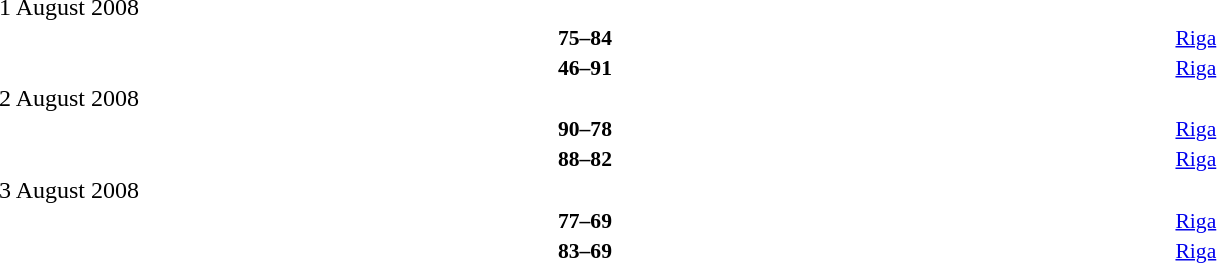<table style="width:100%;" cellspacing="1">
<tr>
<th width=25%></th>
<th width=3%></th>
<th width=6%></th>
<th width=3%></th>
<th width=25%></th>
</tr>
<tr>
<td>1 August 2008</td>
</tr>
<tr style=font-size:90%>
<td align=right><strong></strong></td>
<td></td>
<td align=center><strong>75–84</strong></td>
<td></td>
<td><strong></strong></td>
<td><a href='#'>Riga</a></td>
</tr>
<tr style=font-size:90%>
<td align=right><strong></strong></td>
<td></td>
<td align=center><strong>46–91</strong></td>
<td></td>
<td><strong></strong></td>
<td><a href='#'>Riga</a></td>
</tr>
<tr>
<td>2 August 2008</td>
</tr>
<tr style=font-size:90%>
<td align=right><strong></strong></td>
<td></td>
<td align=center><strong>90–78</strong></td>
<td></td>
<td><strong></strong></td>
<td><a href='#'>Riga</a></td>
</tr>
<tr style=font-size:90%>
<td align=right><strong></strong></td>
<td></td>
<td align=center><strong>88–82</strong></td>
<td></td>
<td><strong></strong></td>
<td><a href='#'>Riga</a></td>
</tr>
<tr>
<td>3 August 2008</td>
</tr>
<tr style=font-size:90%>
<td align=right><strong></strong></td>
<td></td>
<td align=center><strong>77–69</strong></td>
<td></td>
<td><strong></strong></td>
<td><a href='#'>Riga</a></td>
</tr>
<tr style=font-size:90%>
<td align=right><strong></strong></td>
<td></td>
<td align=center><strong>83–69</strong></td>
<td></td>
<td><strong></strong></td>
<td><a href='#'>Riga</a></td>
</tr>
</table>
